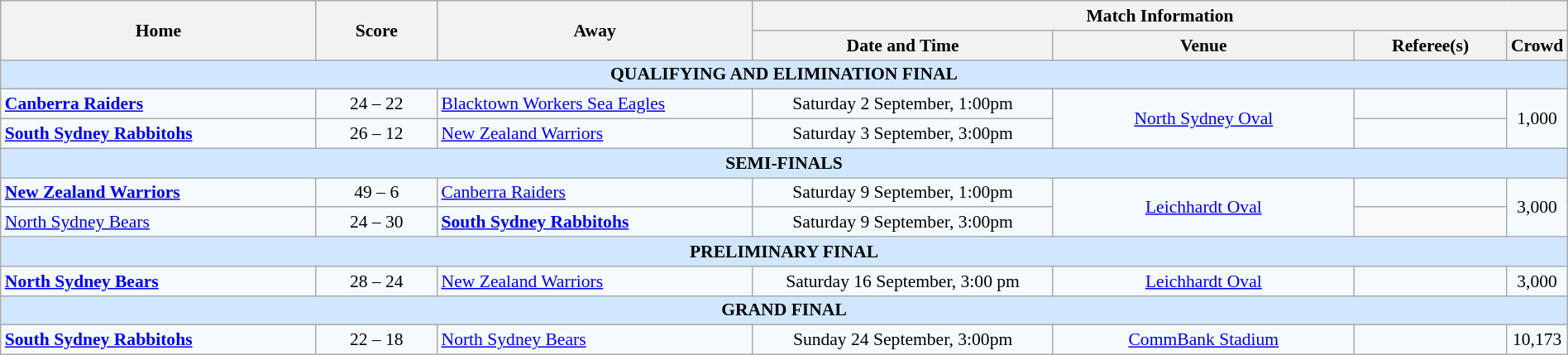<table class="wikitable" style="border-collapse:collapse; font-size:90%; text-align:center; width:100%;">
<tr>
<th rowspan="2" style="width:21%;">Home</th>
<th rowspan="2" style="width:8%;">Score</th>
<th rowspan="2" style="width:21%;">Away</th>
<th colspan="4">Match Information</th>
</tr>
<tr style="background:#efefef;">
<th width="20%">Date and Time</th>
<th width="20%">Venue</th>
<th width="12%">Referee(s)</th>
<th>Crowd</th>
</tr>
<tr style="background:#d0e7ff;">
<td colspan="8"><strong>QUALIFYING AND ELIMINATION FINAL</strong></td>
</tr>
<tr style="background:#f5faff;">
<td align="left"><strong> <a href='#'>Canberra Raiders</a></strong></td>
<td>24 – 22</td>
<td align="left"> <a href='#'>Blacktown Workers Sea Eagles</a></td>
<td>Saturday 2 September, 1:00pm</td>
<td rowspan="2"><a href='#'>North Sydney Oval</a></td>
<td></td>
<td rowspan="2">1,000</td>
</tr>
<tr style="background:#f5faff;">
<td align="left"><strong> <a href='#'>South Sydney Rabbitohs</a></strong></td>
<td>26 – 12</td>
<td align="left"> <a href='#'>New Zealand Warriors</a></td>
<td>Saturday 3 September, 3:00pm</td>
<td></td>
</tr>
<tr style="background:#d0e7ff;">
<td colspan="8"><strong>SEMI-FINALS</strong></td>
</tr>
<tr style="background:#f5faff;">
<td align="left"><strong> <a href='#'>New Zealand Warriors</a></strong></td>
<td>49 – 6</td>
<td align="left"> <a href='#'>Canberra Raiders</a></td>
<td>Saturday 9 September, 1:00pm</td>
<td rowspan="2"><a href='#'>Leichhardt Oval</a></td>
<td></td>
<td rowspan="2">3,000</td>
</tr>
<tr style="background:#f5faff;">
<td align="left"> <a href='#'>North Sydney Bears</a></td>
<td>24 – 30</td>
<td align="left"><strong> <a href='#'>South Sydney Rabbitohs</a></strong></td>
<td>Saturday 9 September, 3:00pm</td>
</tr>
<tr style="background:#d0e7ff;">
<td colspan="8"><strong>PRELIMINARY FINAL</strong></td>
</tr>
<tr style="background:#f5faff;">
<td align="left"><strong> <a href='#'>North Sydney Bears</a></strong></td>
<td>28 – 24</td>
<td align="left"> <a href='#'>New Zealand Warriors</a></td>
<td>Saturday 16 September, 3:00 pm</td>
<td><a href='#'>Leichhardt Oval</a></td>
<td></td>
<td>3,000</td>
</tr>
<tr style="background:#d0e7ff;">
<td colspan="8"><strong>GRAND FINAL</strong></td>
</tr>
<tr style="background:#f5faff;">
<td align="left"><strong> <a href='#'>South Sydney Rabbitohs</a></strong></td>
<td>22 – 18</td>
<td align="left"> <a href='#'>North Sydney Bears</a></td>
<td>Sunday 24 September, 3:00pm</td>
<td><a href='#'>CommBank Stadium</a></td>
<td></td>
<td>10,173</td>
</tr>
</table>
